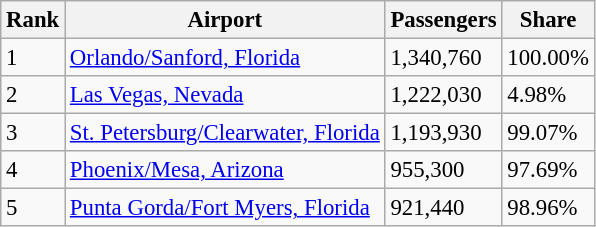<table class="wikitable sortable" style="font-size: 95%" width="align=">
<tr>
<th>Rank</th>
<th>Airport</th>
<th>Passengers</th>
<th>Share</th>
</tr>
<tr>
<td>1</td>
<td><a href='#'>Orlando/Sanford, Florida</a></td>
<td>1,340,760</td>
<td>100.00%</td>
</tr>
<tr>
<td>2</td>
<td><a href='#'>Las Vegas, Nevada</a></td>
<td>1,222,030</td>
<td>4.98%</td>
</tr>
<tr>
<td>3</td>
<td><a href='#'>St. Petersburg/Clearwater, Florida</a></td>
<td>1,193,930</td>
<td>99.07%</td>
</tr>
<tr>
<td>4</td>
<td><a href='#'>Phoenix/Mesa, Arizona</a></td>
<td>955,300</td>
<td>97.69%</td>
</tr>
<tr>
<td>5</td>
<td><a href='#'>Punta Gorda/Fort Myers, Florida</a></td>
<td>921,440</td>
<td>98.96%</td>
</tr>
</table>
